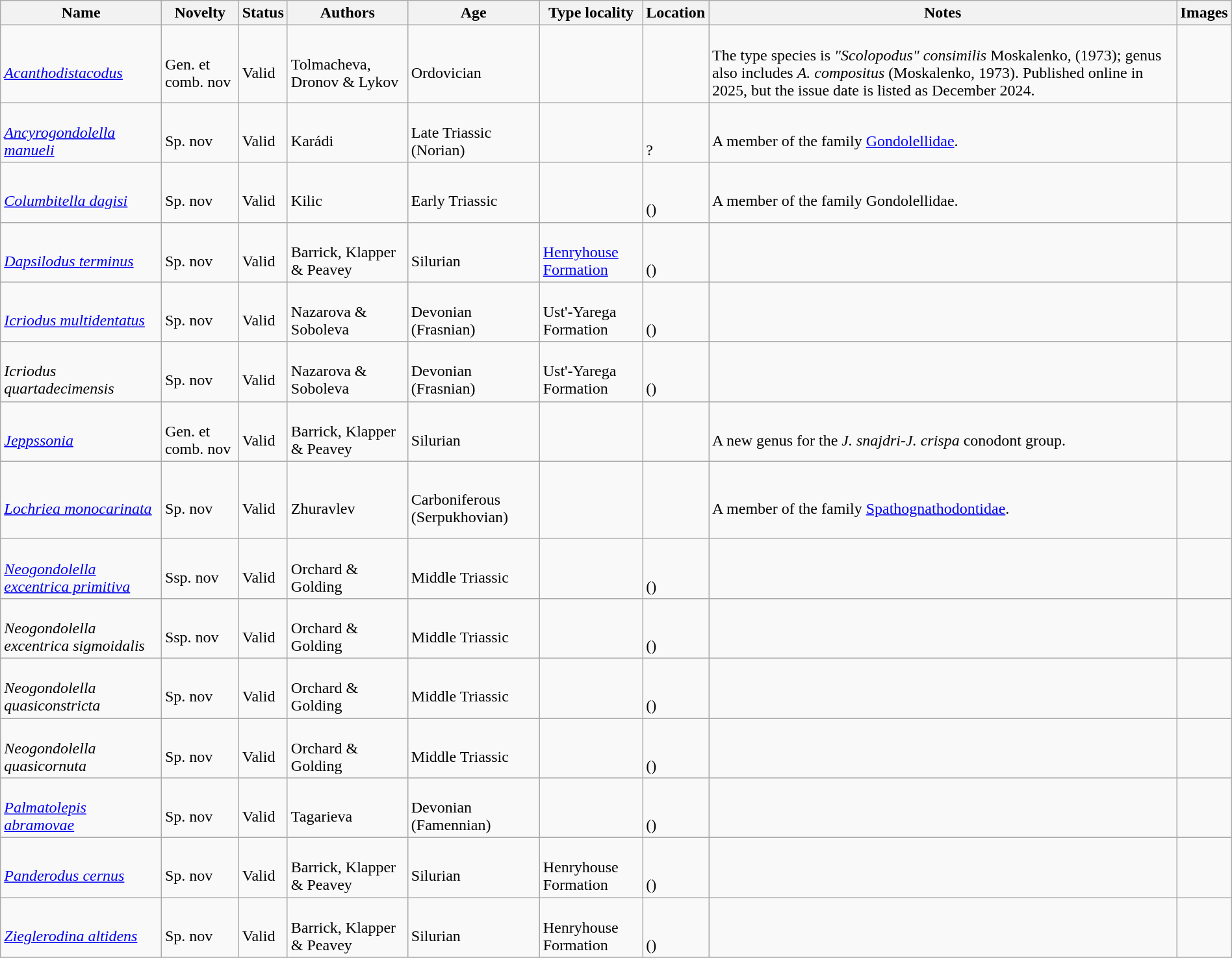<table class="wikitable sortable" align="center" width="100%">
<tr>
<th>Name</th>
<th>Novelty</th>
<th>Status</th>
<th>Authors</th>
<th>Age</th>
<th>Type locality</th>
<th>Location</th>
<th>Notes</th>
<th>Images</th>
</tr>
<tr>
<td><br><em><a href='#'>Acanthodistacodus</a></em></td>
<td><br>Gen. et comb. nov</td>
<td><br>Valid</td>
<td><br>Tolmacheva, Dronov & Lykov</td>
<td><br>Ordovician</td>
<td></td>
<td><br></td>
<td><br>The type species is <em>"Scolopodus" consimilis</em> Moskalenko, (1973); genus also includes <em>A. compositus</em> (Moskalenko, 1973). Published online in 2025, but the issue date is listed as December 2024.</td>
<td></td>
</tr>
<tr>
<td><br><em><a href='#'>Ancyrogondolella manueli</a></em></td>
<td><br>Sp. nov</td>
<td><br>Valid</td>
<td><br>Karádi</td>
<td><br>Late Triassic (Norian)</td>
<td></td>
<td><br><br>
?</td>
<td><br>A member of the family <a href='#'>Gondolellidae</a>.</td>
<td></td>
</tr>
<tr>
<td><br><em><a href='#'>Columbitella dagisi</a></em></td>
<td><br>Sp. nov</td>
<td><br>Valid</td>
<td><br>Kilic</td>
<td><br>Early Triassic</td>
<td></td>
<td><br><br>()</td>
<td><br>A member of the family Gondolellidae.</td>
<td></td>
</tr>
<tr>
<td><br><em><a href='#'>Dapsilodus terminus</a></em></td>
<td><br>Sp. nov</td>
<td><br>Valid</td>
<td><br>Barrick, Klapper & Peavey</td>
<td><br>Silurian</td>
<td><br><a href='#'>Henryhouse Formation</a></td>
<td><br><br>()</td>
<td></td>
<td></td>
</tr>
<tr>
<td><br><em><a href='#'>Icriodus multidentatus</a></em></td>
<td><br>Sp. nov</td>
<td><br>Valid</td>
<td><br>Nazarova & Soboleva</td>
<td><br>Devonian (Frasnian)</td>
<td><br>Ust'-Yarega Formation</td>
<td><br><br>()</td>
<td></td>
<td></td>
</tr>
<tr>
<td><br><em>Icriodus quartadecimensis</em></td>
<td><br>Sp. nov</td>
<td><br>Valid</td>
<td><br>Nazarova & Soboleva</td>
<td><br>Devonian (Frasnian)</td>
<td><br>Ust'-Yarega Formation</td>
<td><br><br>()</td>
<td></td>
<td></td>
</tr>
<tr>
<td><br><em><a href='#'>Jeppssonia</a></em></td>
<td><br>Gen. et comb. nov</td>
<td><br>Valid</td>
<td><br>Barrick, Klapper & Peavey</td>
<td><br>Silurian</td>
<td></td>
<td><br><br>
</td>
<td><br>A new genus for the <em>J. snajdri</em>-<em>J. crispa</em> conodont group.</td>
<td></td>
</tr>
<tr>
<td><br><em><a href='#'>Lochriea monocarinata</a></em></td>
<td><br>Sp. nov</td>
<td><br>Valid</td>
<td><br>Zhuravlev</td>
<td><br>Carboniferous (Serpukhovian)</td>
<td></td>
<td><br><br>
<br>
<br>
</td>
<td><br>A member of the family <a href='#'>Spathognathodontidae</a>.</td>
<td></td>
</tr>
<tr>
<td><br><em><a href='#'>Neogondolella excentrica primitiva</a></em></td>
<td><br>Ssp. nov</td>
<td><br>Valid</td>
<td><br>Orchard & Golding</td>
<td><br>Middle Triassic</td>
<td></td>
<td><br><br>()</td>
<td></td>
<td></td>
</tr>
<tr>
<td><br><em>Neogondolella excentrica sigmoidalis</em></td>
<td><br>Ssp. nov</td>
<td><br>Valid</td>
<td><br>Orchard & Golding</td>
<td><br>Middle Triassic</td>
<td></td>
<td><br><br>()</td>
<td></td>
<td></td>
</tr>
<tr>
<td><br><em>Neogondolella quasiconstricta</em></td>
<td><br>Sp. nov</td>
<td><br>Valid</td>
<td><br>Orchard & Golding</td>
<td><br>Middle Triassic</td>
<td></td>
<td><br><br>()</td>
<td></td>
<td></td>
</tr>
<tr>
<td><br><em>Neogondolella quasicornuta</em></td>
<td><br>Sp. nov</td>
<td><br>Valid</td>
<td><br>Orchard & Golding</td>
<td><br>Middle Triassic</td>
<td></td>
<td><br><br>()</td>
<td></td>
<td></td>
</tr>
<tr>
<td><br><em><a href='#'>Palmatolepis abramovae</a></em></td>
<td><br>Sp. nov</td>
<td><br>Valid</td>
<td><br>Tagarieva</td>
<td><br>Devonian (Famennian)</td>
<td></td>
<td><br><br>()</td>
<td></td>
<td></td>
</tr>
<tr>
<td><br><em><a href='#'>Panderodus cernus</a></em></td>
<td><br>Sp. nov</td>
<td><br>Valid</td>
<td><br>Barrick, Klapper & Peavey</td>
<td><br>Silurian</td>
<td><br>Henryhouse Formation</td>
<td><br><br>()</td>
<td></td>
<td></td>
</tr>
<tr>
<td><br><em><a href='#'>Zieglerodina altidens</a></em></td>
<td><br>Sp. nov</td>
<td><br>Valid</td>
<td><br>Barrick, Klapper & Peavey</td>
<td><br>Silurian</td>
<td><br>Henryhouse Formation</td>
<td><br><br>()</td>
<td></td>
<td></td>
</tr>
<tr>
</tr>
</table>
